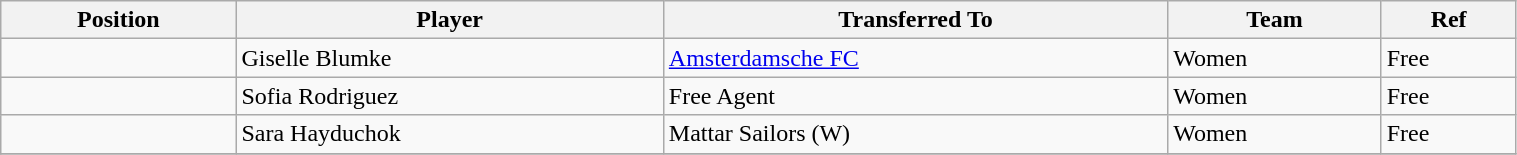<table class="wikitable sortable" style="width:80%; text-align:center; font-size:100%; text-align:left;">
<tr>
<th><strong>Position</strong></th>
<th><strong>Player</strong></th>
<th><strong>Transferred To</strong></th>
<th><strong>Team</strong></th>
<th><strong>Ref</strong></th>
</tr>
<tr>
<td></td>
<td> Giselle Blumke</td>
<td> <a href='#'>Amsterdamsche FC</a></td>
<td>Women</td>
<td>Free</td>
</tr>
<tr>
<td></td>
<td>Sofia Rodriguez</td>
<td>Free Agent</td>
<td>Women</td>
<td>Free</td>
</tr>
<tr>
<td></td>
<td> Sara Hayduchok</td>
<td> Mattar Sailors (W)</td>
<td>Women</td>
<td>Free</td>
</tr>
<tr>
</tr>
</table>
